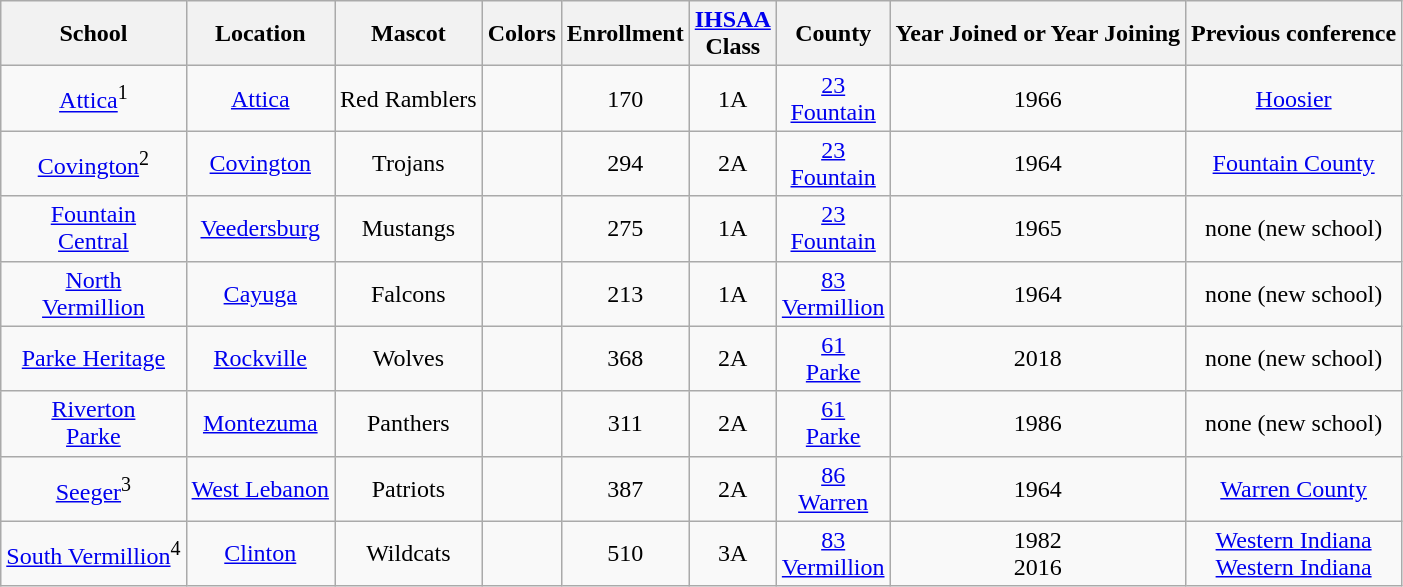<table class="wikitable" style="text-align:center;">
<tr>
<th>School</th>
<th>Location</th>
<th>Mascot</th>
<th>Colors</th>
<th>Enrollment</th>
<th><a href='#'>IHSAA</a> <br> Class</th>
<th>County</th>
<th>Year Joined or Year Joining</th>
<th>Previous conference</th>
</tr>
<tr>
<td><a href='#'>Attica</a><sup>1</sup></td>
<td><a href='#'>Attica</a></td>
<td>Red Ramblers</td>
<td> </td>
<td>170</td>
<td>1A</td>
<td><a href='#'>23 <br> Fountain</a></td>
<td>1966</td>
<td><a href='#'>Hoosier</a></td>
</tr>
<tr>
<td><a href='#'>Covington</a><sup>2</sup></td>
<td><a href='#'>Covington</a></td>
<td>Trojans</td>
<td> </td>
<td>294</td>
<td>2A</td>
<td><a href='#'>23 <br> Fountain</a></td>
<td>1964</td>
<td><a href='#'>Fountain County</a></td>
</tr>
<tr>
<td><a href='#'>Fountain <br> Central</a></td>
<td><a href='#'>Veedersburg</a></td>
<td>Mustangs</td>
<td> </td>
<td>275</td>
<td>1A</td>
<td><a href='#'>23 <br> Fountain</a></td>
<td>1965</td>
<td>none (new school)</td>
</tr>
<tr>
<td><a href='#'>North <br> Vermillion</a></td>
<td><a href='#'>Cayuga</a></td>
<td>Falcons</td>
<td> </td>
<td>213</td>
<td>1A</td>
<td><a href='#'>83 <br> Vermillion</a></td>
<td>1964</td>
<td>none (new school)</td>
</tr>
<tr>
<td><a href='#'>Parke Heritage</a></td>
<td><a href='#'>Rockville</a></td>
<td>Wolves</td>
<td>  </td>
<td>368</td>
<td>2A</td>
<td><a href='#'>61 <br> Parke</a></td>
<td>2018</td>
<td>none (new school)</td>
</tr>
<tr>
<td><a href='#'>Riverton <br> Parke</a></td>
<td><a href='#'>Montezuma</a></td>
<td>Panthers</td>
<td>  </td>
<td>311</td>
<td>2A</td>
<td><a href='#'>61 <br> Parke</a></td>
<td>1986</td>
<td>none (new school)</td>
</tr>
<tr>
<td><a href='#'>Seeger</a><sup>3</sup></td>
<td><a href='#'>West Lebanon</a></td>
<td>Patriots</td>
<td>  </td>
<td>387</td>
<td>2A</td>
<td><a href='#'>86 <br> Warren</a></td>
<td>1964</td>
<td><a href='#'>Warren County</a></td>
</tr>
<tr>
<td><a href='#'>South Vermillion</a><sup>4</sup></td>
<td><a href='#'>Clinton</a></td>
<td>Wildcats</td>
<td>  </td>
<td>510</td>
<td>3A</td>
<td><a href='#'>83 <br> Vermillion</a></td>
<td>1982<br>2016</td>
<td><a href='#'>Western Indiana</a><br> <a href='#'>Western Indiana</a></td>
</tr>
</table>
